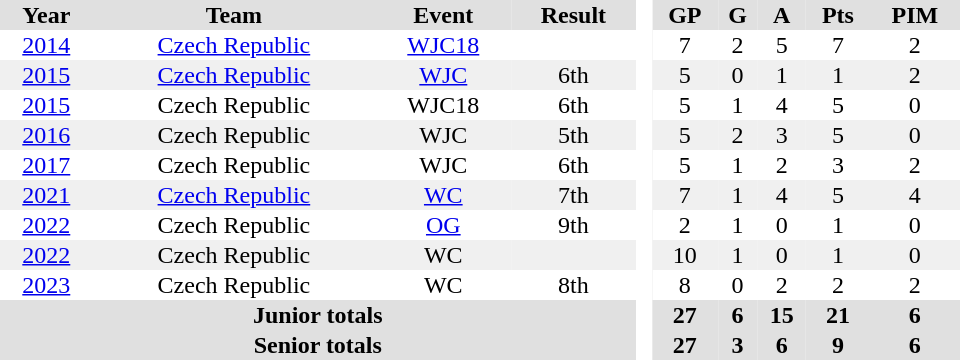<table border="0" cellpadding="1" cellspacing="0" style="text-align:center; width:40em">
<tr ALIGN="center" bgcolor="#e0e0e0">
<th>Year</th>
<th>Team</th>
<th>Event</th>
<th>Result</th>
<th rowspan="99" bgcolor="#ffffff"> </th>
<th>GP</th>
<th>G</th>
<th>A</th>
<th>Pts</th>
<th>PIM</th>
</tr>
<tr>
<td><a href='#'>2014</a></td>
<td><a href='#'>Czech Republic</a></td>
<td><a href='#'>WJC18</a></td>
<td></td>
<td>7</td>
<td>2</td>
<td>5</td>
<td>7</td>
<td>2</td>
</tr>
<tr bgcolor="#f0f0f0">
<td><a href='#'>2015</a></td>
<td><a href='#'>Czech Republic</a></td>
<td><a href='#'>WJC</a></td>
<td>6th</td>
<td>5</td>
<td>0</td>
<td>1</td>
<td>1</td>
<td>2</td>
</tr>
<tr>
<td><a href='#'>2015</a></td>
<td>Czech Republic</td>
<td>WJC18</td>
<td>6th</td>
<td>5</td>
<td>1</td>
<td>4</td>
<td>5</td>
<td>0</td>
</tr>
<tr bgcolor="#f0f0f0">
<td><a href='#'>2016</a></td>
<td>Czech Republic</td>
<td>WJC</td>
<td>5th</td>
<td>5</td>
<td>2</td>
<td>3</td>
<td>5</td>
<td>0</td>
</tr>
<tr>
<td><a href='#'>2017</a></td>
<td>Czech Republic</td>
<td>WJC</td>
<td>6th</td>
<td>5</td>
<td>1</td>
<td>2</td>
<td>3</td>
<td>2</td>
</tr>
<tr bgcolor="#f0f0f0">
<td><a href='#'>2021</a></td>
<td><a href='#'>Czech Republic</a></td>
<td><a href='#'>WC</a></td>
<td>7th</td>
<td>7</td>
<td>1</td>
<td>4</td>
<td>5</td>
<td>4</td>
</tr>
<tr>
<td><a href='#'>2022</a></td>
<td>Czech Republic</td>
<td><a href='#'>OG</a></td>
<td>9th</td>
<td>2</td>
<td>1</td>
<td>0</td>
<td>1</td>
<td>0</td>
</tr>
<tr bgcolor="#f0f0f0">
<td><a href='#'>2022</a></td>
<td>Czech Republic</td>
<td>WC</td>
<td></td>
<td>10</td>
<td>1</td>
<td>0</td>
<td>1</td>
<td>0</td>
</tr>
<tr>
<td><a href='#'>2023</a></td>
<td>Czech Republic</td>
<td>WC</td>
<td>8th</td>
<td>8</td>
<td>0</td>
<td>2</td>
<td>2</td>
<td>2</td>
</tr>
<tr bgcolor="#e0e0e0">
<th colspan="4">Junior totals</th>
<th>27</th>
<th>6</th>
<th>15</th>
<th>21</th>
<th>6</th>
</tr>
<tr bgcolor="#e0e0e0">
<th colspan="4">Senior totals</th>
<th>27</th>
<th>3</th>
<th>6</th>
<th>9</th>
<th>6</th>
</tr>
</table>
